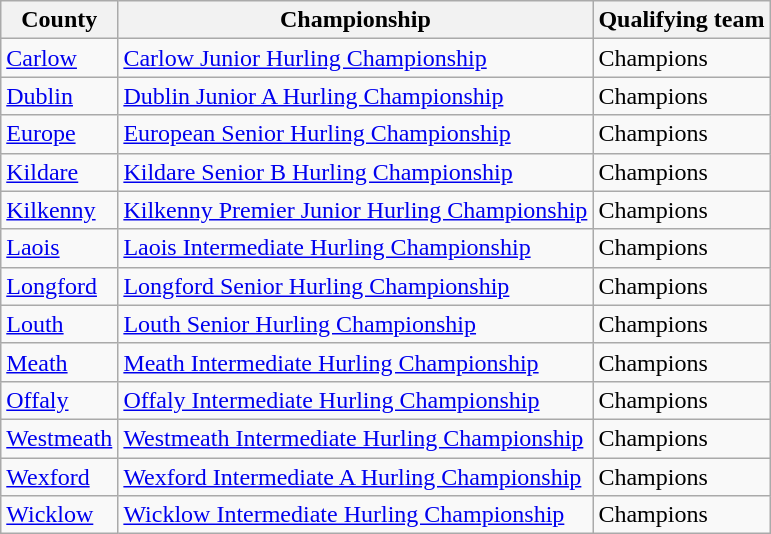<table class="wikitable">
<tr>
<th>County</th>
<th>Championship</th>
<th>Qualifying team</th>
</tr>
<tr>
<td> <a href='#'>Carlow</a></td>
<td><a href='#'>Carlow Junior Hurling Championship</a></td>
<td>Champions</td>
</tr>
<tr>
<td> <a href='#'>Dublin</a></td>
<td><a href='#'>Dublin Junior A Hurling Championship</a></td>
<td>Champions</td>
</tr>
<tr>
<td> <a href='#'>Europe</a></td>
<td><a href='#'>European Senior Hurling Championship</a></td>
<td>Champions</td>
</tr>
<tr>
<td> <a href='#'>Kildare</a></td>
<td><a href='#'>Kildare Senior B Hurling Championship</a></td>
<td>Champions</td>
</tr>
<tr>
<td> <a href='#'>Kilkenny</a></td>
<td><a href='#'>Kilkenny Premier Junior Hurling Championship</a></td>
<td>Champions</td>
</tr>
<tr>
<td> <a href='#'>Laois</a></td>
<td><a href='#'>Laois Intermediate Hurling Championship</a></td>
<td>Champions</td>
</tr>
<tr>
<td> <a href='#'>Longford</a></td>
<td><a href='#'>Longford Senior Hurling Championship</a></td>
<td>Champions</td>
</tr>
<tr>
<td> <a href='#'>Louth</a></td>
<td><a href='#'>Louth Senior Hurling Championship</a></td>
<td>Champions</td>
</tr>
<tr>
<td> <a href='#'>Meath</a></td>
<td><a href='#'>Meath Intermediate Hurling Championship</a></td>
<td>Champions</td>
</tr>
<tr>
<td> <a href='#'>Offaly</a></td>
<td><a href='#'>Offaly Intermediate Hurling Championship</a></td>
<td>Champions</td>
</tr>
<tr>
<td> <a href='#'>Westmeath</a></td>
<td><a href='#'>Westmeath Intermediate Hurling Championship</a></td>
<td>Champions</td>
</tr>
<tr>
<td> <a href='#'>Wexford</a></td>
<td><a href='#'>Wexford Intermediate A Hurling Championship</a></td>
<td>Champions</td>
</tr>
<tr>
<td> <a href='#'>Wicklow</a></td>
<td><a href='#'>Wicklow Intermediate Hurling Championship</a></td>
<td>Champions</td>
</tr>
</table>
